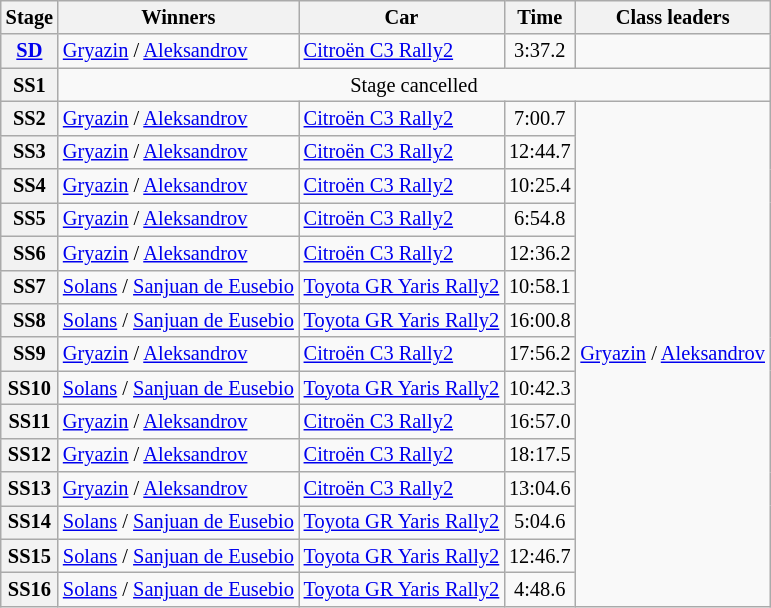<table class="wikitable" style="font-size:85%">
<tr>
<th>Stage</th>
<th>Winners</th>
<th>Car</th>
<th>Time</th>
<th>Class leaders</th>
</tr>
<tr>
<th><a href='#'>SD</a></th>
<td><a href='#'>Gryazin</a> / <a href='#'>Aleksandrov</a></td>
<td><a href='#'>Citroën C3 Rally2</a></td>
<td align="center">3:37.2</td>
<td></td>
</tr>
<tr>
<th>SS1</th>
<td align="center" colspan="4">Stage cancelled</td>
</tr>
<tr>
<th>SS2</th>
<td><a href='#'>Gryazin</a> / <a href='#'>Aleksandrov</a></td>
<td><a href='#'>Citroën C3 Rally2</a></td>
<td align="center">7:00.7</td>
<td rowspan="15"><a href='#'>Gryazin</a> / <a href='#'>Aleksandrov</a></td>
</tr>
<tr>
<th>SS3</th>
<td><a href='#'>Gryazin</a> / <a href='#'>Aleksandrov</a></td>
<td><a href='#'>Citroën C3 Rally2</a></td>
<td align="center">12:44.7</td>
</tr>
<tr>
<th>SS4</th>
<td><a href='#'>Gryazin</a> / <a href='#'>Aleksandrov</a></td>
<td><a href='#'>Citroën C3 Rally2</a></td>
<td align="center">10:25.4</td>
</tr>
<tr>
<th>SS5</th>
<td><a href='#'>Gryazin</a> / <a href='#'>Aleksandrov</a></td>
<td><a href='#'>Citroën C3 Rally2</a></td>
<td align="center">6:54.8</td>
</tr>
<tr>
<th>SS6</th>
<td><a href='#'>Gryazin</a> / <a href='#'>Aleksandrov</a></td>
<td><a href='#'>Citroën C3 Rally2</a></td>
<td align="center">12:36.2</td>
</tr>
<tr>
<th>SS7</th>
<td><a href='#'>Solans</a> / <a href='#'>Sanjuan de Eusebio</a></td>
<td><a href='#'>Toyota GR Yaris Rally2</a></td>
<td align="center">10:58.1</td>
</tr>
<tr>
<th>SS8</th>
<td><a href='#'>Solans</a> / <a href='#'>Sanjuan de Eusebio</a></td>
<td><a href='#'>Toyota GR Yaris Rally2</a></td>
<td align="center">16:00.8</td>
</tr>
<tr>
<th>SS9</th>
<td><a href='#'>Gryazin</a> / <a href='#'>Aleksandrov</a></td>
<td><a href='#'>Citroën C3 Rally2</a></td>
<td align="center">17:56.2</td>
</tr>
<tr>
<th>SS10</th>
<td><a href='#'>Solans</a> / <a href='#'>Sanjuan de Eusebio</a></td>
<td><a href='#'>Toyota GR Yaris Rally2</a></td>
<td align="center">10:42.3</td>
</tr>
<tr>
<th>SS11</th>
<td><a href='#'>Gryazin</a> / <a href='#'>Aleksandrov</a></td>
<td><a href='#'>Citroën C3 Rally2</a></td>
<td align="center">16:57.0</td>
</tr>
<tr>
<th>SS12</th>
<td><a href='#'>Gryazin</a> / <a href='#'>Aleksandrov</a></td>
<td><a href='#'>Citroën C3 Rally2</a></td>
<td align="center">18:17.5</td>
</tr>
<tr>
<th>SS13</th>
<td><a href='#'>Gryazin</a> / <a href='#'>Aleksandrov</a></td>
<td><a href='#'>Citroën C3 Rally2</a></td>
<td align="center">13:04.6</td>
</tr>
<tr>
<th>SS14</th>
<td><a href='#'>Solans</a> / <a href='#'>Sanjuan de Eusebio</a></td>
<td><a href='#'>Toyota GR Yaris Rally2</a></td>
<td align="center">5:04.6</td>
</tr>
<tr>
<th>SS15</th>
<td><a href='#'>Solans</a> / <a href='#'>Sanjuan de Eusebio</a></td>
<td><a href='#'>Toyota GR Yaris Rally2</a></td>
<td align="center">12:46.7</td>
</tr>
<tr>
<th>SS16</th>
<td><a href='#'>Solans</a> / <a href='#'>Sanjuan de Eusebio</a></td>
<td><a href='#'>Toyota GR Yaris Rally2</a></td>
<td align="center">4:48.6</td>
</tr>
</table>
